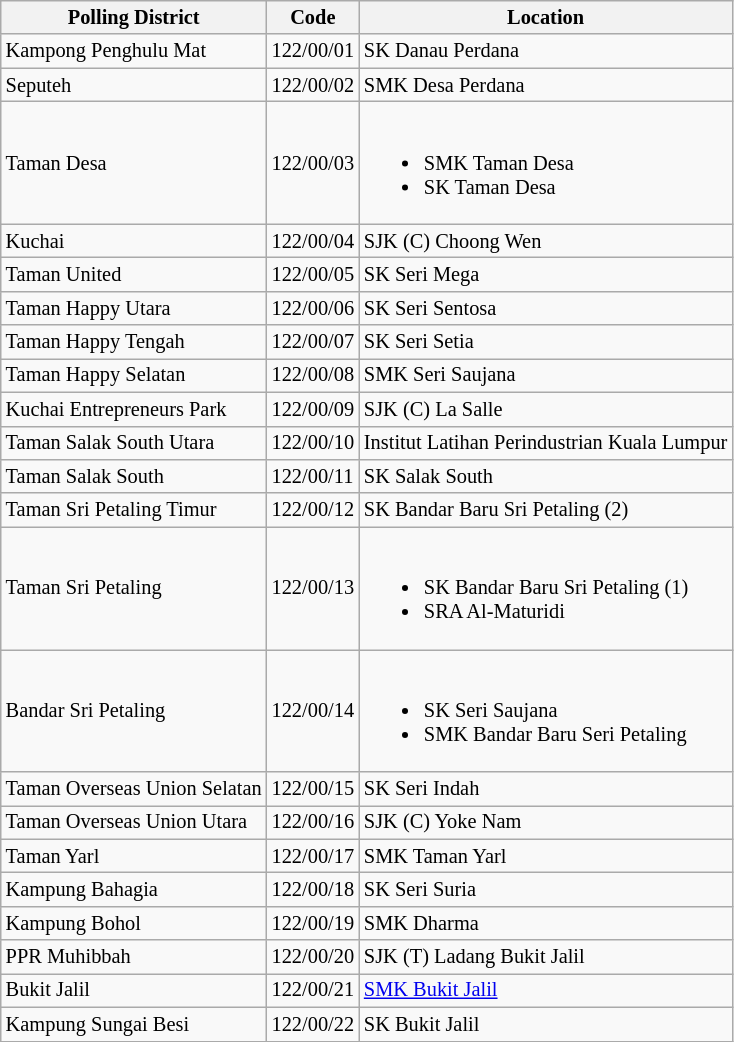<table class="wikitable sortable mw-collapsible" style="white-space:nowrap;font-size:85%">
<tr>
<th>Polling District</th>
<th>Code</th>
<th>Location</th>
</tr>
<tr>
<td>Kampong Penghulu Mat</td>
<td>122/00/01</td>
<td>SK Danau Perdana</td>
</tr>
<tr>
<td>Seputeh</td>
<td>122/00/02</td>
<td>SMK Desa Perdana</td>
</tr>
<tr>
<td>Taman Desa</td>
<td>122/00/03</td>
<td><br><ul><li>SMK Taman Desa</li><li>SK Taman Desa</li></ul></td>
</tr>
<tr>
<td>Kuchai</td>
<td>122/00/04</td>
<td>SJK (C) Choong Wen</td>
</tr>
<tr>
<td>Taman United</td>
<td>122/00/05</td>
<td>SK Seri Mega</td>
</tr>
<tr>
<td>Taman Happy Utara</td>
<td>122/00/06</td>
<td>SK Seri Sentosa</td>
</tr>
<tr>
<td>Taman Happy Tengah</td>
<td>122/00/07</td>
<td>SK Seri Setia</td>
</tr>
<tr>
<td>Taman Happy Selatan</td>
<td>122/00/08</td>
<td>SMK Seri Saujana</td>
</tr>
<tr>
<td>Kuchai Entrepreneurs Park</td>
<td>122/00/09</td>
<td>SJK (C) La Salle</td>
</tr>
<tr>
<td>Taman Salak South Utara</td>
<td>122/00/10</td>
<td>Institut Latihan Perindustrian Kuala Lumpur</td>
</tr>
<tr>
<td>Taman Salak South</td>
<td>122/00/11</td>
<td>SK Salak South</td>
</tr>
<tr>
<td>Taman Sri Petaling Timur</td>
<td>122/00/12</td>
<td>SK Bandar Baru Sri Petaling (2)</td>
</tr>
<tr>
<td>Taman Sri Petaling</td>
<td>122/00/13</td>
<td><br><ul><li>SK Bandar Baru Sri Petaling (1)</li><li>SRA Al-Maturidi</li></ul></td>
</tr>
<tr>
<td>Bandar Sri Petaling</td>
<td>122/00/14</td>
<td><br><ul><li>SK Seri Saujana</li><li>SMK Bandar Baru Seri Petaling</li></ul></td>
</tr>
<tr>
<td>Taman Overseas Union Selatan</td>
<td>122/00/15</td>
<td>SK Seri Indah</td>
</tr>
<tr>
<td>Taman Overseas Union Utara</td>
<td>122/00/16</td>
<td>SJK (C) Yoke Nam</td>
</tr>
<tr>
<td>Taman Yarl</td>
<td>122/00/17</td>
<td>SMK Taman Yarl</td>
</tr>
<tr>
<td>Kampung Bahagia</td>
<td>122/00/18</td>
<td>SK Seri Suria</td>
</tr>
<tr>
<td>Kampung Bohol</td>
<td>122/00/19</td>
<td>SMK Dharma</td>
</tr>
<tr>
<td>PPR Muhibbah</td>
<td>122/00/20</td>
<td>SJK (T) Ladang Bukit Jalil</td>
</tr>
<tr>
<td>Bukit Jalil</td>
<td>122/00/21</td>
<td><a href='#'>SMK Bukit Jalil</a></td>
</tr>
<tr>
<td>Kampung Sungai Besi</td>
<td>122/00/22</td>
<td>SK Bukit Jalil</td>
</tr>
</table>
